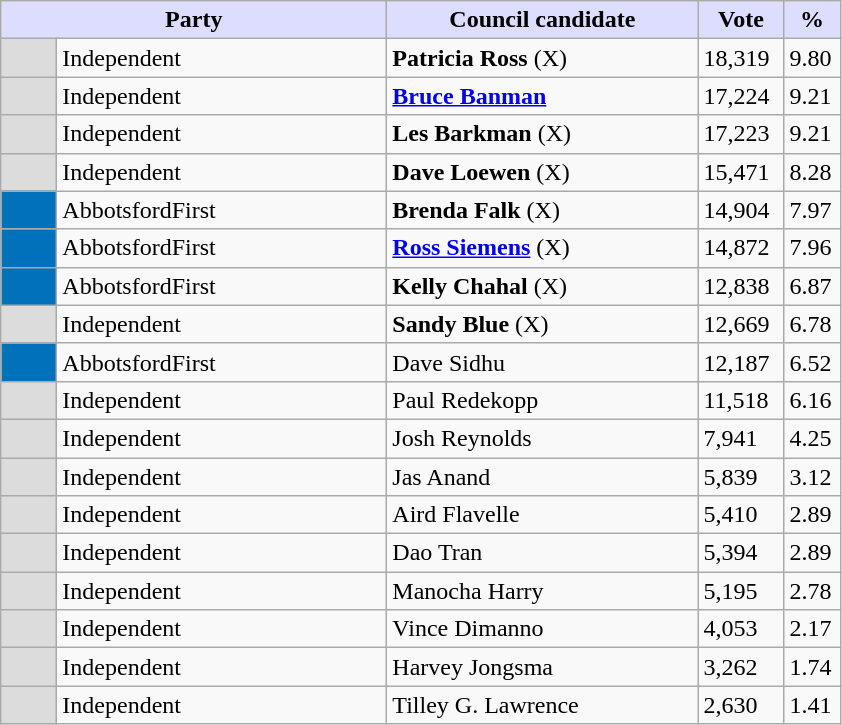<table class="wikitable">
<tr>
<th style="background:#ddf;" width="250px" colspan="2">Party</th>
<th style="background:#ddf;" width="200px">Council candidate</th>
<th style="background:#ddf;" width="50px">Vote</th>
<th style="background:#ddf;" width="30px">%</th>
</tr>
<tr>
<td style="background:gainsboro" width="30px"> </td>
<td>Independent</td>
<td><strong>Patricia Ross</strong> (X)</td>
<td>18,319</td>
<td>9.80</td>
</tr>
<tr>
<td style="background:gainsboro" width="30px"> </td>
<td>Independent</td>
<td><strong><a href='#'>Bruce Banman</a></strong></td>
<td>17,224</td>
<td>9.21</td>
</tr>
<tr>
<td style="background:gainsboro" width="30px"> </td>
<td>Independent</td>
<td><strong>Les Barkman</strong> (X)</td>
<td>17,223</td>
<td>9.21</td>
</tr>
<tr>
<td style="background:gainsboro" width="30px"> </td>
<td>Independent</td>
<td><strong>Dave Loewen</strong> (X)</td>
<td>15,471</td>
<td>8.28</td>
</tr>
<tr>
<td style="background:#0071BA;" width="30px"> </td>
<td>AbbotsfordFirst</td>
<td><strong>Brenda Falk</strong> (X)</td>
<td>14,904</td>
<td>7.97</td>
</tr>
<tr>
<td style="background:#0071BA;" width="30px"> </td>
<td>AbbotsfordFirst</td>
<td><strong><a href='#'>Ross Siemens</a></strong> (X)</td>
<td>14,872</td>
<td>7.96</td>
</tr>
<tr>
<td style="background:#0071BA;" width="30px"> </td>
<td>AbbotsfordFirst</td>
<td><strong>Kelly Chahal</strong> (X)</td>
<td>12,838</td>
<td>6.87</td>
</tr>
<tr>
<td style="background:gainsboro" width="30px"> </td>
<td>Independent</td>
<td><strong>Sandy Blue</strong> (X)</td>
<td>12,669</td>
<td>6.78</td>
</tr>
<tr>
<td style="background:#0071BA;" width="30px"> </td>
<td>AbbotsfordFirst</td>
<td>Dave Sidhu</td>
<td>12,187</td>
<td>6.52</td>
</tr>
<tr>
<td style="background:gainsboro" width="30px"> </td>
<td>Independent</td>
<td>Paul Redekopp</td>
<td>11,518</td>
<td>6.16</td>
</tr>
<tr>
<td style="background:gainsboro" width="30px"> </td>
<td>Independent</td>
<td>Josh Reynolds</td>
<td>7,941</td>
<td>4.25</td>
</tr>
<tr>
<td style="background:gainsboro" width="30px"> </td>
<td>Independent</td>
<td>Jas Anand</td>
<td>5,839</td>
<td>3.12</td>
</tr>
<tr>
<td style="background:gainsboro" width="30px"> </td>
<td>Independent</td>
<td>Aird Flavelle</td>
<td>5,410</td>
<td>2.89</td>
</tr>
<tr>
<td style="background:gainsboro" width="30px"> </td>
<td>Independent</td>
<td>Dao Tran</td>
<td>5,394</td>
<td>2.89</td>
</tr>
<tr>
<td style="background:gainsboro" width="30px"> </td>
<td>Independent</td>
<td>Manocha Harry</td>
<td>5,195</td>
<td>2.78</td>
</tr>
<tr>
<td style="background:gainsboro" width="30px"> </td>
<td>Independent</td>
<td>Vince Dimanno</td>
<td>4,053</td>
<td>2.17</td>
</tr>
<tr>
<td style="background:gainsboro" width="30px"> </td>
<td>Independent</td>
<td>Harvey Jongsma</td>
<td>3,262</td>
<td>1.74</td>
</tr>
<tr>
<td style="background:gainsboro" width="30px"> </td>
<td>Independent</td>
<td>Tilley G. Lawrence</td>
<td>2,630</td>
<td>1.41</td>
</tr>
</table>
